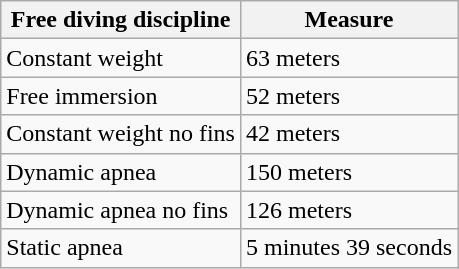<table class="wikitable">
<tr>
<th>Free diving discipline</th>
<th>Measure</th>
</tr>
<tr>
<td>Constant weight</td>
<td>63 meters</td>
</tr>
<tr>
<td>Free immersion</td>
<td>52 meters</td>
</tr>
<tr>
<td>Constant weight no fins</td>
<td>42 meters</td>
</tr>
<tr>
<td>Dynamic apnea</td>
<td>150 meters</td>
</tr>
<tr>
<td>Dynamic apnea no fins</td>
<td>126 meters</td>
</tr>
<tr>
<td>Static apnea</td>
<td>5 minutes 39 seconds</td>
</tr>
</table>
